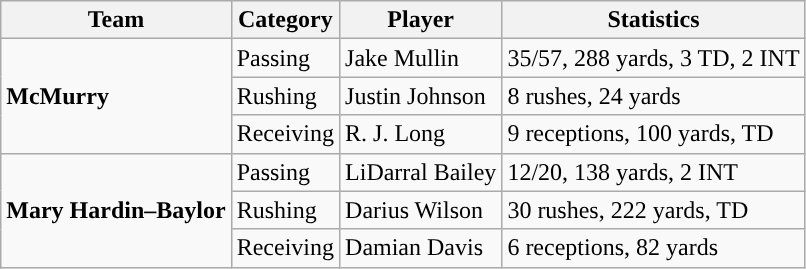<table class="wikitable" style="float: left;">
<tr>
<th>Team</th>
<th>Category</th>
<th>Player</th>
<th>Statistics</th>
</tr>
<tr>
<td rowspan=3><strong>McMurry</strong></td>
<td>Passing</td>
<td>Jake Mullin</td>
<td>35/57, 288 yards, 3 TD, 2 INT</td>
</tr>
<tr>
<td>Rushing</td>
<td>Justin Johnson</td>
<td>8 rushes, 24 yards</td>
</tr>
<tr>
<td>Receiving</td>
<td>R. J. Long</td>
<td>9 receptions, 100 yards, TD</td>
</tr>
<tr>
<td rowspan=3><strong>Mary Hardin–Baylor</strong></td>
<td>Passing</td>
<td>LiDarral Bailey</td>
<td>12/20, 138 yards, 2 INT</td>
</tr>
<tr>
<td>Rushing</td>
<td>Darius Wilson</td>
<td>30 rushes, 222 yards, TD</td>
</tr>
<tr>
<td>Receiving</td>
<td>Damian Davis</td>
<td>6 receptions, 82 yards</td>
</tr>
</table>
